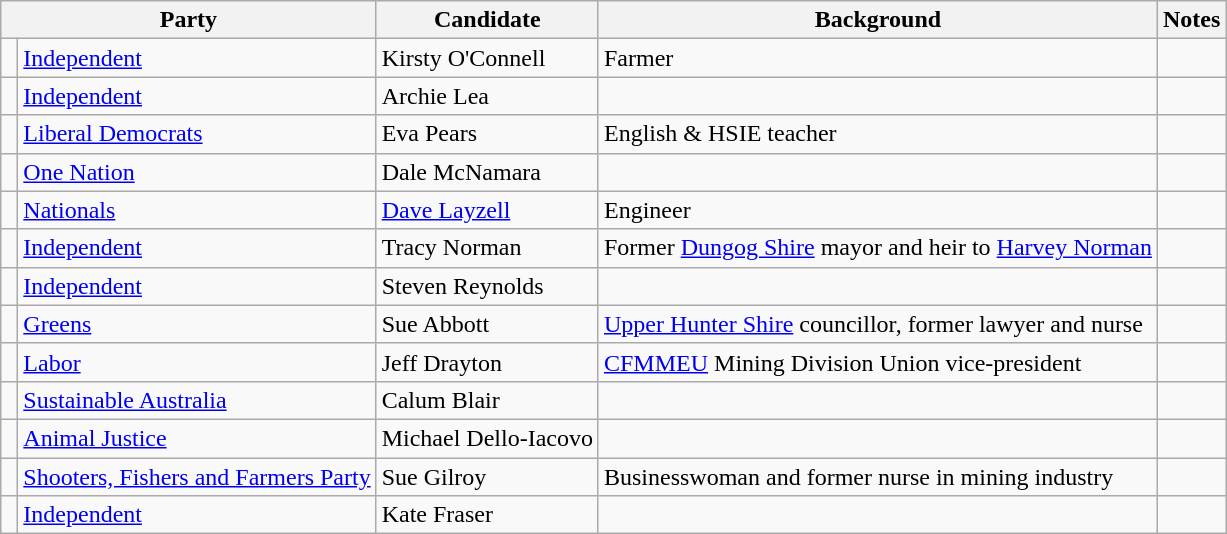<table class="wikitable">
<tr>
<th colspan="2">Party</th>
<th>Candidate</th>
<th>Background</th>
<th>Notes</th>
</tr>
<tr>
<td> </td>
<td><a href='#'>Independent</a></td>
<td>Kirsty O'Connell</td>
<td>Farmer</td>
<td></td>
</tr>
<tr>
<td> </td>
<td><a href='#'>Independent</a></td>
<td>Archie Lea</td>
<td></td>
<td></td>
</tr>
<tr>
<td> </td>
<td><a href='#'>Liberal Democrats</a></td>
<td>Eva Pears</td>
<td>English & HSIE teacher</td>
<td></td>
</tr>
<tr>
<td> </td>
<td><a href='#'>One Nation</a></td>
<td>Dale McNamara</td>
<td></td>
<td></td>
</tr>
<tr>
<td> </td>
<td><a href='#'>Nationals</a></td>
<td><a href='#'>Dave Layzell</a></td>
<td>Engineer</td>
<td></td>
</tr>
<tr>
<td> </td>
<td><a href='#'>Independent</a></td>
<td>Tracy Norman</td>
<td>Former <a href='#'>Dungog Shire</a> mayor and heir to <a href='#'>Harvey Norman</a></td>
<td></td>
</tr>
<tr>
<td> </td>
<td><a href='#'>Independent</a></td>
<td>Steven Reynolds</td>
<td></td>
<td></td>
</tr>
<tr>
<td> </td>
<td><a href='#'>Greens</a></td>
<td>Sue Abbott</td>
<td><a href='#'>Upper Hunter Shire</a> councillor, former lawyer and nurse</td>
<td></td>
</tr>
<tr>
<td> </td>
<td><a href='#'>Labor</a></td>
<td>Jeff Drayton</td>
<td><a href='#'>CFMMEU</a> Mining Division Union vice-president</td>
<td></td>
</tr>
<tr>
<td> </td>
<td><a href='#'>Sustainable Australia</a></td>
<td>Calum Blair</td>
<td></td>
<td></td>
</tr>
<tr>
<td> </td>
<td><a href='#'>Animal Justice</a></td>
<td>Michael Dello-Iacovo</td>
<td></td>
<td></td>
</tr>
<tr>
<td> </td>
<td><a href='#'>Shooters, Fishers and Farmers Party</a></td>
<td>Sue Gilroy</td>
<td>Businesswoman and former nurse in mining industry</td>
<td></td>
</tr>
<tr>
<td> </td>
<td><a href='#'>Independent</a></td>
<td>Kate Fraser</td>
<td></td>
<td></td>
</tr>
</table>
